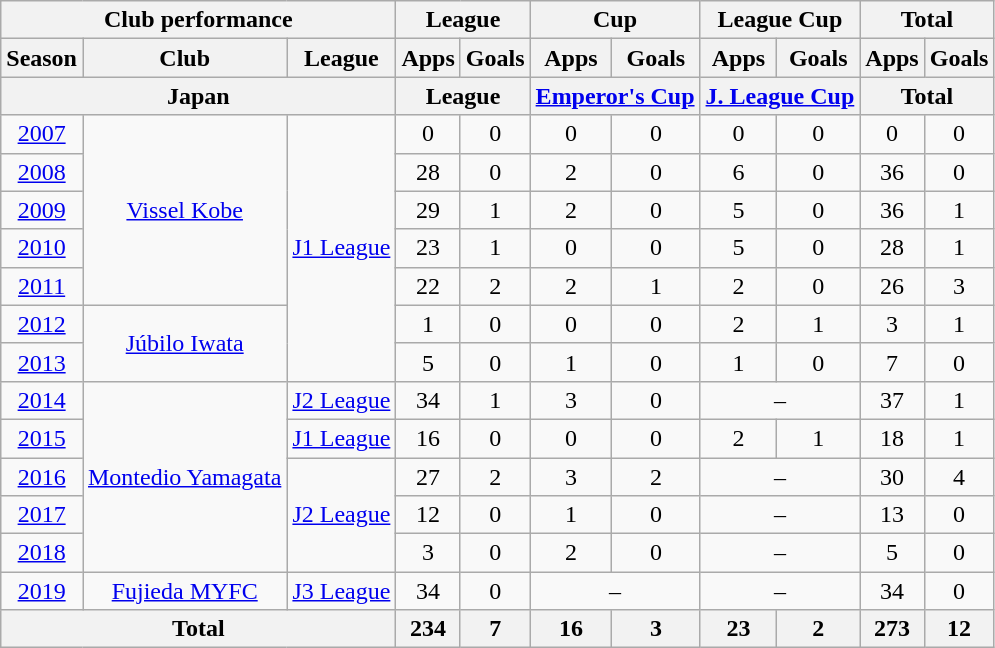<table class="wikitable" style="text-align:center;">
<tr>
<th colspan=3>Club performance</th>
<th colspan=2>League</th>
<th colspan=2>Cup</th>
<th colspan=2>League Cup</th>
<th colspan=2>Total</th>
</tr>
<tr>
<th>Season</th>
<th>Club</th>
<th>League</th>
<th>Apps</th>
<th>Goals</th>
<th>Apps</th>
<th>Goals</th>
<th>Apps</th>
<th>Goals</th>
<th>Apps</th>
<th>Goals</th>
</tr>
<tr>
<th colspan=3>Japan</th>
<th colspan=2>League</th>
<th colspan=2><a href='#'>Emperor's Cup</a></th>
<th colspan=2><a href='#'>J. League Cup</a></th>
<th colspan=2>Total</th>
</tr>
<tr>
<td><a href='#'>2007</a></td>
<td rowspan="5"><a href='#'>Vissel Kobe</a></td>
<td rowspan="7"><a href='#'>J1 League</a></td>
<td>0</td>
<td>0</td>
<td>0</td>
<td>0</td>
<td>0</td>
<td>0</td>
<td>0</td>
<td>0</td>
</tr>
<tr>
<td><a href='#'>2008</a></td>
<td>28</td>
<td>0</td>
<td>2</td>
<td>0</td>
<td>6</td>
<td>0</td>
<td>36</td>
<td>0</td>
</tr>
<tr>
<td><a href='#'>2009</a></td>
<td>29</td>
<td>1</td>
<td>2</td>
<td>0</td>
<td>5</td>
<td>0</td>
<td>36</td>
<td>1</td>
</tr>
<tr>
<td><a href='#'>2010</a></td>
<td>23</td>
<td>1</td>
<td>0</td>
<td>0</td>
<td>5</td>
<td>0</td>
<td>28</td>
<td>1</td>
</tr>
<tr>
<td><a href='#'>2011</a></td>
<td>22</td>
<td>2</td>
<td>2</td>
<td>1</td>
<td>2</td>
<td>0</td>
<td>26</td>
<td>3</td>
</tr>
<tr>
<td><a href='#'>2012</a></td>
<td rowspan="2"><a href='#'>Júbilo Iwata</a></td>
<td>1</td>
<td>0</td>
<td>0</td>
<td>0</td>
<td>2</td>
<td>1</td>
<td>3</td>
<td>1</td>
</tr>
<tr>
<td><a href='#'>2013</a></td>
<td>5</td>
<td>0</td>
<td>1</td>
<td>0</td>
<td>1</td>
<td>0</td>
<td>7</td>
<td>0</td>
</tr>
<tr>
<td><a href='#'>2014</a></td>
<td rowspan="5"><a href='#'>Montedio Yamagata</a></td>
<td><a href='#'>J2 League</a></td>
<td>34</td>
<td>1</td>
<td>3</td>
<td>0</td>
<td colspan="2">–</td>
<td>37</td>
<td>1</td>
</tr>
<tr>
<td><a href='#'>2015</a></td>
<td><a href='#'>J1 League</a></td>
<td>16</td>
<td>0</td>
<td>0</td>
<td>0</td>
<td>2</td>
<td>1</td>
<td>18</td>
<td>1</td>
</tr>
<tr>
<td><a href='#'>2016</a></td>
<td rowspan="3"><a href='#'>J2 League</a></td>
<td>27</td>
<td>2</td>
<td>3</td>
<td>2</td>
<td colspan="2">–</td>
<td>30</td>
<td>4</td>
</tr>
<tr>
<td><a href='#'>2017</a></td>
<td>12</td>
<td>0</td>
<td>1</td>
<td>0</td>
<td colspan="2">–</td>
<td>13</td>
<td>0</td>
</tr>
<tr>
<td><a href='#'>2018</a></td>
<td>3</td>
<td>0</td>
<td>2</td>
<td>0</td>
<td colspan="2">–</td>
<td>5</td>
<td>0</td>
</tr>
<tr>
<td><a href='#'>2019</a></td>
<td rowspan="1"><a href='#'>Fujieda MYFC</a></td>
<td rowspan="1"><a href='#'>J3 League</a></td>
<td>34</td>
<td>0</td>
<td colspan="2">–</td>
<td colspan="2">–</td>
<td>34</td>
<td>0</td>
</tr>
<tr>
<th colspan=3>Total</th>
<th>234</th>
<th>7</th>
<th>16</th>
<th>3</th>
<th>23</th>
<th>2</th>
<th>273</th>
<th>12</th>
</tr>
</table>
